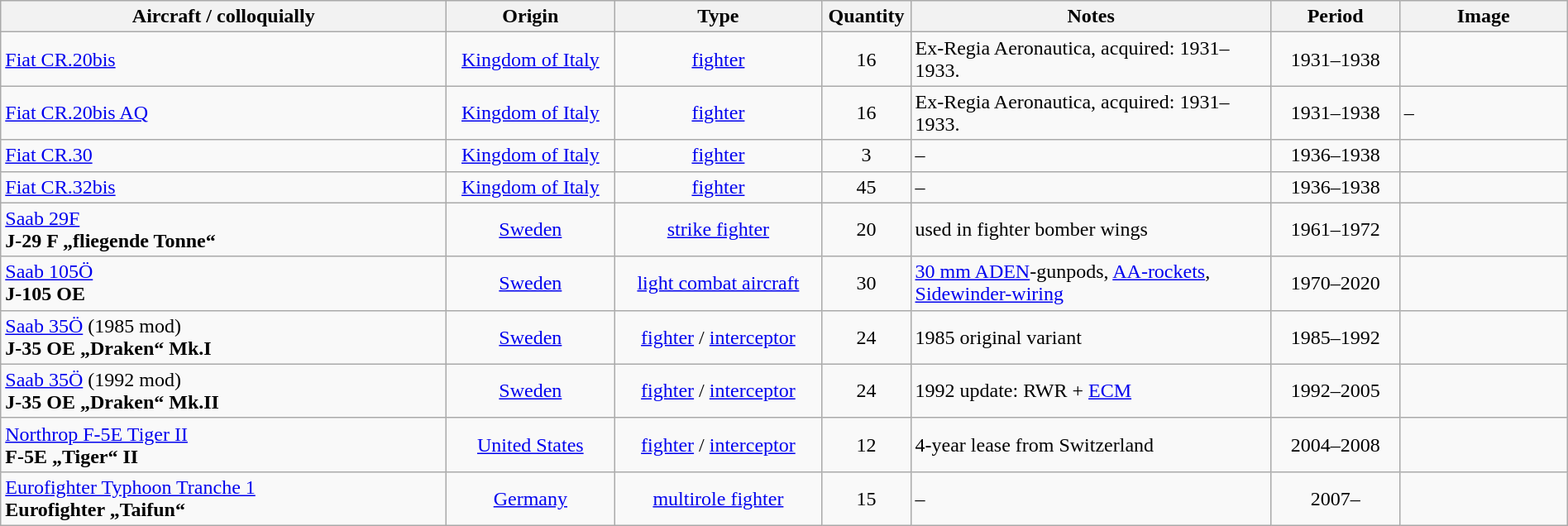<table class="wikitable" style="width:100%">
<tr>
<th style="width: 22em">Aircraft / colloquially</th>
<th style="width: 8em">Origin</th>
<th style="width: 10em">Type</th>
<th style="width: 4em">Quantity</th>
<th>Notes</th>
<th style="width: 6em">Period</th>
<th style="width: 8em">Image</th>
</tr>
<tr>
<td><a href='#'>Fiat CR.20bis</a></td>
<td style="text-align: center"><a href='#'>Kingdom of Italy</a></td>
<td style="text-align: center"><a href='#'>fighter</a></td>
<td style="text-align: center">16</td>
<td>Ex-Regia Aeronautica, acquired: 1931–1933.</td>
<td style="text-align: center">1931–1938</td>
<td></td>
</tr>
<tr>
<td><a href='#'>Fiat CR.20bis AQ</a></td>
<td style="text-align: center"><a href='#'>Kingdom of Italy</a></td>
<td style="text-align: center"><a href='#'>fighter</a></td>
<td style="text-align: center">16</td>
<td>Ex-Regia Aeronautica, acquired: 1931–1933.</td>
<td style="text-align: center">1931–1938</td>
<td>–</td>
</tr>
<tr>
<td><a href='#'>Fiat CR.30</a></td>
<td style="text-align: center"><a href='#'>Kingdom of Italy</a></td>
<td style="text-align: center"><a href='#'>fighter</a></td>
<td style="text-align: center">3</td>
<td>–</td>
<td style="text-align: center">1936–1938</td>
<td></td>
</tr>
<tr>
<td><a href='#'>Fiat CR.32bis</a></td>
<td style="text-align: center"><a href='#'>Kingdom of Italy</a></td>
<td style="text-align: center"><a href='#'>fighter</a></td>
<td style="text-align: center">45</td>
<td>–</td>
<td style="text-align: center">1936–1938</td>
<td></td>
</tr>
<tr>
<td><a href='#'>Saab 29F</a><br><strong>J-29 F „fliegende Tonne“</strong></td>
<td style="text-align: center"><a href='#'>Sweden</a></td>
<td style="text-align: center"><a href='#'>strike fighter</a></td>
<td style="text-align: center">20</td>
<td>used in fighter bomber wings</td>
<td style="text-align: center">1961–1972</td>
<td></td>
</tr>
<tr>
<td><a href='#'>Saab 105Ö</a><br><strong>J-105 OE</strong></td>
<td style="text-align: center"><a href='#'>Sweden</a></td>
<td style="text-align: center"><a href='#'>light combat aircraft</a></td>
<td style="text-align: center">30</td>
<td><a href='#'>30 mm ADEN</a>-gunpods, <a href='#'>AA-rockets</a>, <a href='#'>Sidewinder-wiring</a></td>
<td style="text-align: center">1970–2020</td>
<td></td>
</tr>
<tr>
<td><a href='#'>Saab 35Ö</a> (1985 mod)<br><strong>J-35 OE „Draken“ Mk.I</strong></td>
<td style="text-align: center"><a href='#'>Sweden</a></td>
<td style="text-align: center"><a href='#'>fighter</a> / <a href='#'>interceptor</a></td>
<td style="text-align: center">24</td>
<td>1985 original variant</td>
<td style="text-align: center">1985–1992</td>
<td></td>
</tr>
<tr>
<td><a href='#'>Saab 35Ö</a> (1992 mod)<br><strong>J-35 OE „Draken“ Mk.II</strong></td>
<td style="text-align: center"><a href='#'>Sweden</a></td>
<td style="text-align: center"><a href='#'>fighter</a> / <a href='#'>interceptor</a></td>
<td style="text-align: center">24</td>
<td>1992 update: RWR + <a href='#'>ECM</a></td>
<td style="text-align: center">1992–2005</td>
<td></td>
</tr>
<tr>
<td><a href='#'>Northrop F-5E Tiger II</a><br><strong>F-5E „Tiger“ II</strong></td>
<td style="text-align: center"><a href='#'>United States</a></td>
<td style="text-align: center"><a href='#'>fighter</a> / <a href='#'>interceptor</a></td>
<td style="text-align: center">12</td>
<td>4-year lease from Switzerland</td>
<td style="text-align: center">2004–2008</td>
<td></td>
</tr>
<tr>
<td><a href='#'>Eurofighter Typhoon Tranche 1</a><br><strong>Eurofighter „Taifun“</strong></td>
<td style="text-align: center"><a href='#'>Germany</a></td>
<td style="text-align: center"><a href='#'>multirole fighter</a></td>
<td style="text-align: center">15</td>
<td>–</td>
<td style="text-align: center">2007–</td>
<td></td>
</tr>
</table>
